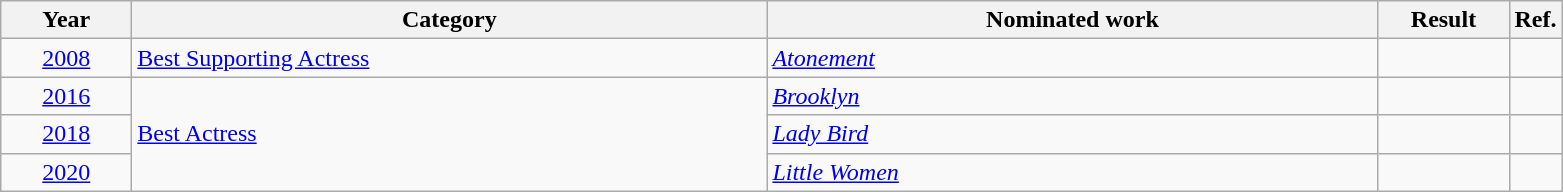<table class=wikitable>
<tr>
<th scope="col" style="width:5em;">Year</th>
<th scope="col" style="width:26em;">Category</th>
<th scope="col" style="width:25em;">Nominated work</th>
<th scope="col" style="width:5em;">Result</th>
<th>Ref.</th>
</tr>
<tr>
<td style="text-align:center;"><a href='#'>2008</a></td>
<td><a href='#'>Best Supporting Actress</a></td>
<td><em><a href='#'>Atonement</a></em></td>
<td></td>
<td align="center"></td>
</tr>
<tr>
<td style="text-align:center;"><a href='#'>2016</a></td>
<td rowspan="3"><a href='#'>Best Actress</a></td>
<td><em><a href='#'>Brooklyn</a></em></td>
<td></td>
<td align="center"></td>
</tr>
<tr>
<td style="text-align:center;"><a href='#'>2018</a></td>
<td><em><a href='#'>Lady Bird</a></em></td>
<td></td>
<td align="center"></td>
</tr>
<tr>
<td style="text-align:center;"><a href='#'>2020</a></td>
<td><em><a href='#'>Little Women</a></em></td>
<td></td>
<td align="center"></td>
</tr>
</table>
